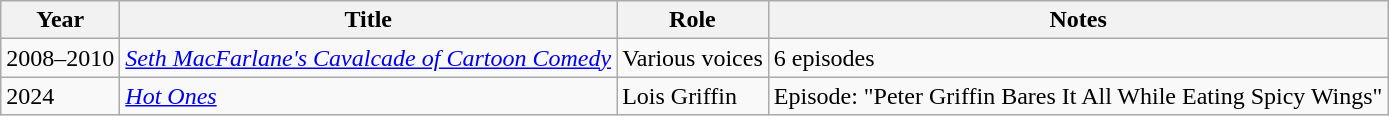<table class="wikitable sortable">
<tr>
<th>Year</th>
<th>Title</th>
<th>Role</th>
<th class="unsortable">Notes</th>
</tr>
<tr>
<td>2008–2010</td>
<td><em><a href='#'>Seth MacFarlane's Cavalcade of Cartoon Comedy</a></em></td>
<td>Various voices</td>
<td>6 episodes</td>
</tr>
<tr>
<td>2024</td>
<td><em><a href='#'>Hot Ones</a></em></td>
<td>Lois Griffin</td>
<td>Episode: "Peter Griffin Bares It All While Eating Spicy Wings"</td>
</tr>
</table>
